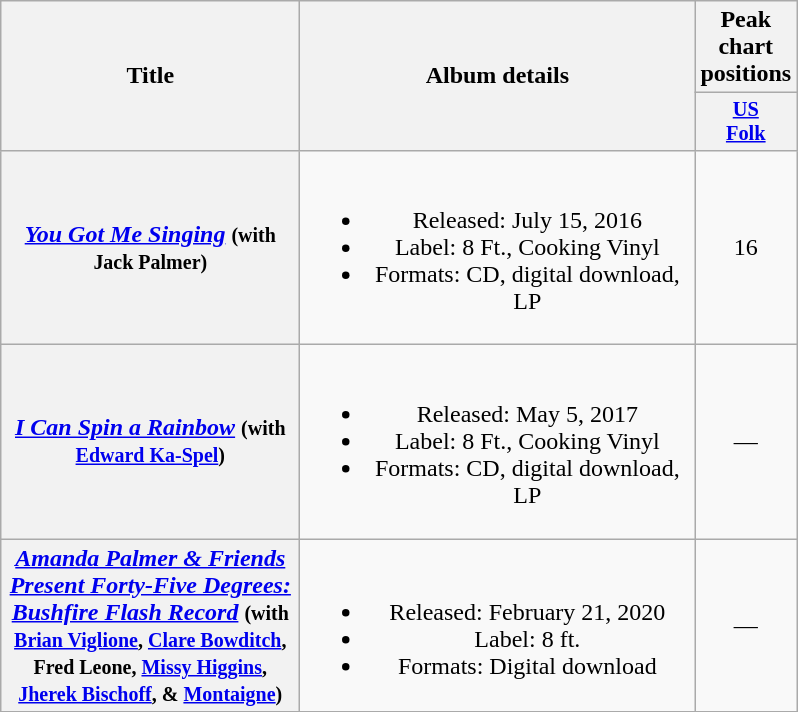<table class="wikitable plainrowheaders" style="text-align:center;" border="1">
<tr>
<th scope="col" rowspan="2" style="width:12em;">Title</th>
<th scope="col" rowspan="2" style="width:16em;">Album details</th>
<th scope="col" colspan="1">Peak chart positions</th>
</tr>
<tr>
<th scope="col" style="width:3em;font-size:85%;"><a href='#'>US<br>Folk</a><br></th>
</tr>
<tr>
<th scope="row"><em><a href='#'>You Got Me Singing</a></em> <small>(with Jack Palmer)</small></th>
<td><br><ul><li>Released: July 15, 2016</li><li>Label: 8 Ft., Cooking Vinyl</li><li>Formats: CD, digital download, LP</li></ul></td>
<td>16</td>
</tr>
<tr>
<th scope="row"><em><a href='#'>I Can Spin a Rainbow</a></em> <small>(with <a href='#'>Edward Ka-Spel</a>)</small></th>
<td><br><ul><li>Released: May 5, 2017</li><li>Label: 8 Ft., Cooking Vinyl</li><li>Formats: CD, digital download, LP</li></ul></td>
<td>—</td>
</tr>
<tr>
<th scope="row"><em><a href='#'>Amanda Palmer & Friends Present Forty-Five Degrees: Bushfire Flash Record</a></em> <small>(with <a href='#'>Brian Viglione</a>, <a href='#'>Clare Bowditch</a>, Fred Leone, <a href='#'>Missy Higgins</a>, <a href='#'>Jherek Bischoff</a>, & <a href='#'>Montaigne</a>)</small></th>
<td><br><ul><li>Released: February 21, 2020</li><li>Label: 8 ft.</li><li>Formats: Digital download</li></ul></td>
<td>—</td>
</tr>
</table>
